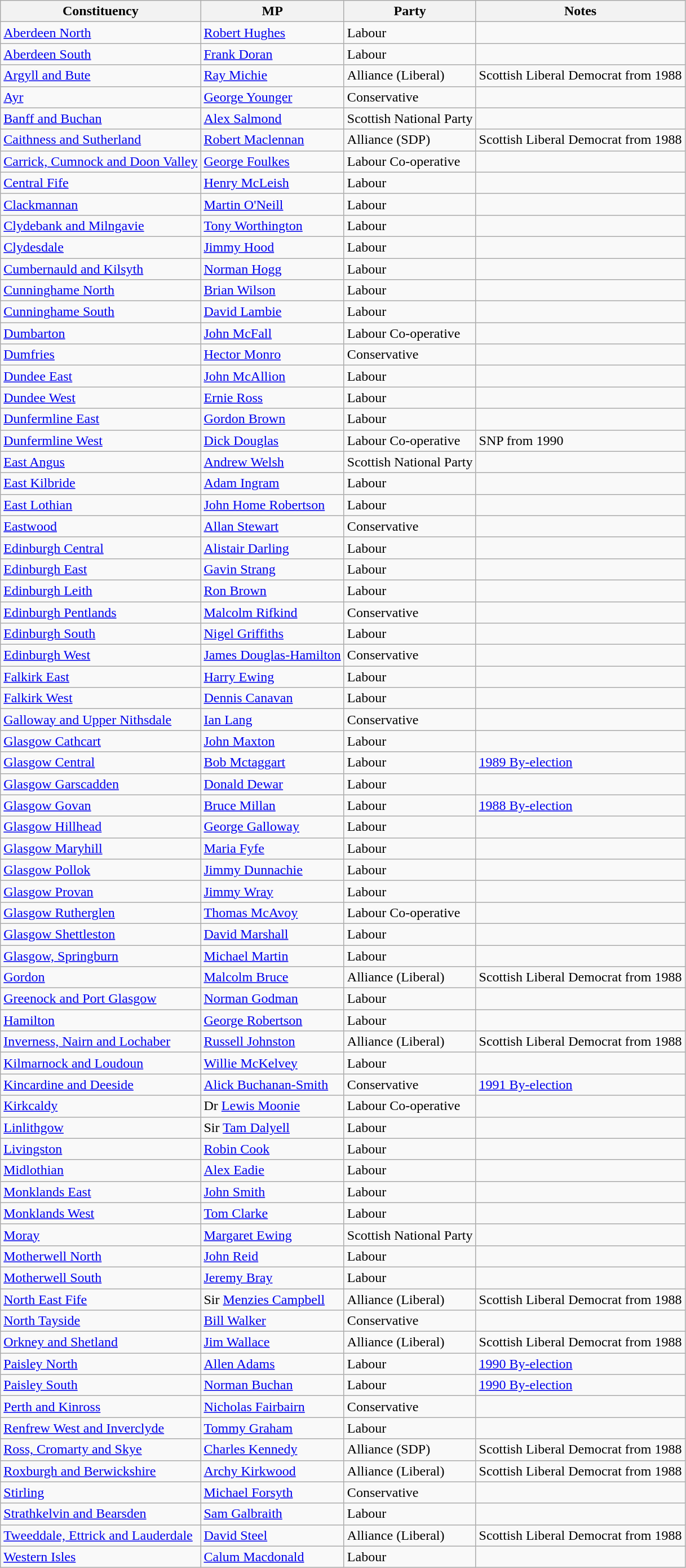<table class="wikitable sortable">
<tr>
<th>Constituency</th>
<th>MP</th>
<th>Party</th>
<th>Notes</th>
</tr>
<tr>
<td><a href='#'>Aberdeen North</a></td>
<td><a href='#'>Robert Hughes</a></td>
<td>Labour</td>
<td></td>
</tr>
<tr>
<td><a href='#'>Aberdeen South</a></td>
<td><a href='#'>Frank Doran</a></td>
<td>Labour</td>
<td></td>
</tr>
<tr>
<td><a href='#'>Argyll and Bute</a></td>
<td><a href='#'>Ray Michie</a></td>
<td>Alliance (Liberal)</td>
<td>Scottish Liberal Democrat from 1988</td>
</tr>
<tr>
<td><a href='#'>Ayr</a></td>
<td><a href='#'>George Younger</a></td>
<td>Conservative</td>
<td></td>
</tr>
<tr>
<td><a href='#'>Banff and Buchan</a></td>
<td><a href='#'>Alex Salmond</a></td>
<td>Scottish National Party</td>
<td></td>
</tr>
<tr>
<td><a href='#'>Caithness and Sutherland</a></td>
<td><a href='#'>Robert Maclennan</a></td>
<td>Alliance (SDP)</td>
<td>Scottish Liberal Democrat from 1988</td>
</tr>
<tr>
<td><a href='#'>Carrick, Cumnock and Doon Valley</a></td>
<td><a href='#'>George Foulkes</a></td>
<td>Labour Co-operative</td>
<td></td>
</tr>
<tr>
<td><a href='#'>Central Fife</a></td>
<td><a href='#'>Henry McLeish</a></td>
<td>Labour</td>
<td></td>
</tr>
<tr>
<td><a href='#'>Clackmannan</a></td>
<td><a href='#'>Martin O'Neill</a></td>
<td>Labour</td>
<td></td>
</tr>
<tr>
<td><a href='#'>Clydebank and Milngavie</a></td>
<td><a href='#'>Tony Worthington</a></td>
<td>Labour</td>
<td></td>
</tr>
<tr>
<td><a href='#'>Clydesdale</a></td>
<td><a href='#'>Jimmy Hood</a></td>
<td>Labour</td>
<td></td>
</tr>
<tr>
<td><a href='#'>Cumbernauld and Kilsyth</a></td>
<td><a href='#'>Norman Hogg</a></td>
<td>Labour</td>
<td></td>
</tr>
<tr>
<td><a href='#'>Cunninghame North</a></td>
<td><a href='#'>Brian Wilson</a></td>
<td>Labour</td>
<td></td>
</tr>
<tr>
<td><a href='#'>Cunninghame South</a></td>
<td><a href='#'>David Lambie</a></td>
<td>Labour</td>
<td></td>
</tr>
<tr>
<td><a href='#'>Dumbarton</a></td>
<td><a href='#'>John McFall</a></td>
<td>Labour Co-operative</td>
<td></td>
</tr>
<tr>
<td><a href='#'>Dumfries</a></td>
<td><a href='#'>Hector Monro</a></td>
<td>Conservative</td>
<td></td>
</tr>
<tr>
<td><a href='#'>Dundee East</a></td>
<td><a href='#'>John McAllion</a></td>
<td>Labour</td>
<td></td>
</tr>
<tr>
<td><a href='#'>Dundee West</a></td>
<td><a href='#'>Ernie Ross</a></td>
<td>Labour</td>
<td></td>
</tr>
<tr>
<td><a href='#'>Dunfermline East</a></td>
<td><a href='#'>Gordon Brown</a></td>
<td>Labour</td>
<td></td>
</tr>
<tr>
<td><a href='#'>Dunfermline West</a></td>
<td><a href='#'>Dick Douglas</a></td>
<td>Labour Co-operative</td>
<td>SNP from 1990</td>
</tr>
<tr>
<td><a href='#'>East Angus</a></td>
<td><a href='#'>Andrew Welsh</a></td>
<td>Scottish National Party</td>
<td></td>
</tr>
<tr>
<td><a href='#'>East Kilbride</a></td>
<td><a href='#'>Adam Ingram</a></td>
<td>Labour</td>
<td></td>
</tr>
<tr>
<td><a href='#'>East Lothian</a></td>
<td><a href='#'>John Home Robertson</a></td>
<td>Labour</td>
<td></td>
</tr>
<tr>
<td><a href='#'>Eastwood</a></td>
<td><a href='#'>Allan Stewart</a></td>
<td>Conservative</td>
<td></td>
</tr>
<tr>
<td><a href='#'>Edinburgh Central</a></td>
<td><a href='#'>Alistair Darling</a></td>
<td>Labour</td>
<td></td>
</tr>
<tr>
<td><a href='#'>Edinburgh East</a></td>
<td><a href='#'>Gavin Strang</a></td>
<td>Labour</td>
<td></td>
</tr>
<tr>
<td><a href='#'>Edinburgh Leith</a></td>
<td><a href='#'>Ron Brown</a></td>
<td>Labour</td>
<td></td>
</tr>
<tr>
<td><a href='#'>Edinburgh Pentlands</a></td>
<td><a href='#'>Malcolm Rifkind</a></td>
<td>Conservative</td>
<td></td>
</tr>
<tr>
<td><a href='#'>Edinburgh South</a></td>
<td><a href='#'>Nigel Griffiths</a></td>
<td>Labour</td>
<td></td>
</tr>
<tr>
<td><a href='#'>Edinburgh West</a></td>
<td><a href='#'>James Douglas-Hamilton</a></td>
<td>Conservative</td>
<td></td>
</tr>
<tr>
<td><a href='#'>Falkirk East</a></td>
<td><a href='#'>Harry Ewing</a></td>
<td>Labour</td>
<td></td>
</tr>
<tr>
<td><a href='#'>Falkirk West</a></td>
<td><a href='#'>Dennis Canavan</a></td>
<td>Labour</td>
<td></td>
</tr>
<tr>
<td><a href='#'>Galloway and Upper Nithsdale</a></td>
<td><a href='#'>Ian Lang</a></td>
<td>Conservative</td>
<td></td>
</tr>
<tr>
<td><a href='#'>Glasgow Cathcart</a></td>
<td><a href='#'>John Maxton</a></td>
<td>Labour</td>
<td></td>
</tr>
<tr>
<td><a href='#'>Glasgow Central</a></td>
<td><a href='#'>Bob Mctaggart</a></td>
<td>Labour</td>
<td><a href='#'>1989 By-election</a></td>
</tr>
<tr>
<td><a href='#'>Glasgow Garscadden</a></td>
<td><a href='#'>Donald Dewar</a></td>
<td>Labour</td>
<td></td>
</tr>
<tr>
<td><a href='#'>Glasgow Govan</a></td>
<td><a href='#'>Bruce Millan</a></td>
<td>Labour</td>
<td><a href='#'>1988 By-election</a></td>
</tr>
<tr>
<td><a href='#'>Glasgow Hillhead</a></td>
<td><a href='#'>George Galloway</a></td>
<td>Labour</td>
<td></td>
</tr>
<tr>
<td><a href='#'>Glasgow Maryhill</a></td>
<td><a href='#'>Maria Fyfe</a></td>
<td>Labour</td>
<td></td>
</tr>
<tr>
<td><a href='#'>Glasgow Pollok</a></td>
<td><a href='#'>Jimmy Dunnachie</a></td>
<td>Labour</td>
<td></td>
</tr>
<tr>
<td><a href='#'>Glasgow Provan</a></td>
<td><a href='#'>Jimmy Wray</a></td>
<td>Labour</td>
<td></td>
</tr>
<tr>
<td><a href='#'>Glasgow Rutherglen</a></td>
<td><a href='#'>Thomas McAvoy</a></td>
<td>Labour Co-operative</td>
<td></td>
</tr>
<tr>
<td><a href='#'>Glasgow Shettleston</a></td>
<td><a href='#'>David Marshall</a></td>
<td>Labour</td>
<td></td>
</tr>
<tr>
<td><a href='#'>Glasgow, Springburn</a></td>
<td><a href='#'>Michael Martin</a></td>
<td>Labour</td>
<td></td>
</tr>
<tr>
<td><a href='#'>Gordon</a></td>
<td><a href='#'>Malcolm Bruce</a></td>
<td>Alliance (Liberal)</td>
<td>Scottish Liberal Democrat from 1988</td>
</tr>
<tr>
<td><a href='#'>Greenock and Port Glasgow</a></td>
<td><a href='#'>Norman Godman</a></td>
<td>Labour</td>
<td></td>
</tr>
<tr>
<td><a href='#'>Hamilton</a></td>
<td><a href='#'>George Robertson</a></td>
<td>Labour</td>
<td></td>
</tr>
<tr>
<td><a href='#'>Inverness, Nairn and Lochaber</a></td>
<td><a href='#'>Russell Johnston</a></td>
<td>Alliance (Liberal)</td>
<td>Scottish Liberal Democrat from 1988</td>
</tr>
<tr>
<td><a href='#'>Kilmarnock and Loudoun</a></td>
<td><a href='#'>Willie McKelvey</a></td>
<td>Labour</td>
<td></td>
</tr>
<tr>
<td><a href='#'>Kincardine and Deeside</a></td>
<td><a href='#'>Alick Buchanan-Smith</a></td>
<td>Conservative</td>
<td><a href='#'>1991 By-election</a></td>
</tr>
<tr>
<td><a href='#'>Kirkcaldy</a></td>
<td>Dr <a href='#'>Lewis Moonie</a></td>
<td>Labour Co-operative</td>
<td></td>
</tr>
<tr>
<td><a href='#'>Linlithgow</a></td>
<td>Sir <a href='#'>Tam Dalyell</a></td>
<td>Labour</td>
<td></td>
</tr>
<tr>
<td><a href='#'>Livingston</a></td>
<td><a href='#'>Robin Cook</a></td>
<td>Labour</td>
<td></td>
</tr>
<tr>
<td><a href='#'>Midlothian</a></td>
<td><a href='#'>Alex Eadie</a></td>
<td>Labour</td>
<td></td>
</tr>
<tr>
<td><a href='#'>Monklands East</a></td>
<td><a href='#'>John Smith</a></td>
<td>Labour</td>
<td></td>
</tr>
<tr>
<td><a href='#'>Monklands West</a></td>
<td><a href='#'>Tom Clarke</a></td>
<td>Labour</td>
<td></td>
</tr>
<tr>
<td><a href='#'>Moray</a></td>
<td><a href='#'>Margaret Ewing</a></td>
<td>Scottish National Party</td>
<td></td>
</tr>
<tr>
<td><a href='#'>Motherwell North</a></td>
<td><a href='#'>John Reid</a></td>
<td>Labour</td>
<td></td>
</tr>
<tr>
<td><a href='#'>Motherwell South</a></td>
<td><a href='#'>Jeremy Bray</a></td>
<td>Labour</td>
<td></td>
</tr>
<tr>
<td><a href='#'>North East Fife</a></td>
<td>Sir <a href='#'>Menzies Campbell</a></td>
<td>Alliance (Liberal)</td>
<td>Scottish Liberal Democrat from 1988</td>
</tr>
<tr>
<td><a href='#'>North Tayside</a></td>
<td><a href='#'>Bill Walker</a></td>
<td>Conservative</td>
<td></td>
</tr>
<tr>
<td><a href='#'>Orkney and Shetland</a></td>
<td><a href='#'>Jim Wallace</a></td>
<td>Alliance (Liberal)</td>
<td>Scottish Liberal Democrat from 1988</td>
</tr>
<tr>
<td><a href='#'>Paisley North</a></td>
<td><a href='#'>Allen Adams</a></td>
<td>Labour</td>
<td><a href='#'>1990 By-election</a></td>
</tr>
<tr>
<td><a href='#'>Paisley South</a></td>
<td><a href='#'>Norman Buchan</a></td>
<td>Labour</td>
<td><a href='#'>1990 By-election</a></td>
</tr>
<tr>
<td><a href='#'>Perth and Kinross</a></td>
<td><a href='#'>Nicholas Fairbairn</a></td>
<td>Conservative</td>
<td></td>
</tr>
<tr>
<td><a href='#'>Renfrew West and Inverclyde</a></td>
<td><a href='#'>Tommy Graham</a></td>
<td>Labour</td>
<td></td>
</tr>
<tr>
<td><a href='#'>Ross, Cromarty and Skye</a></td>
<td><a href='#'>Charles Kennedy</a></td>
<td>Alliance (SDP)</td>
<td>Scottish Liberal Democrat from 1988</td>
</tr>
<tr>
<td><a href='#'>Roxburgh and Berwickshire</a></td>
<td><a href='#'>Archy Kirkwood</a></td>
<td>Alliance (Liberal)</td>
<td>Scottish Liberal Democrat from 1988</td>
</tr>
<tr>
<td><a href='#'>Stirling</a></td>
<td><a href='#'>Michael Forsyth</a></td>
<td>Conservative</td>
<td></td>
</tr>
<tr>
<td><a href='#'>Strathkelvin and Bearsden</a></td>
<td><a href='#'>Sam Galbraith</a></td>
<td>Labour</td>
<td></td>
</tr>
<tr>
<td><a href='#'>Tweeddale, Ettrick and Lauderdale</a></td>
<td><a href='#'>David Steel</a></td>
<td>Alliance (Liberal)</td>
<td>Scottish Liberal Democrat from 1988</td>
</tr>
<tr>
<td><a href='#'>Western Isles</a></td>
<td><a href='#'>Calum Macdonald</a></td>
<td>Labour</td>
<td></td>
</tr>
</table>
